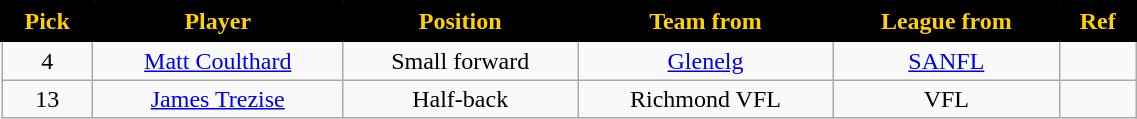<table class="wikitable" style="text-align:center; font-size:100%; width:60%;">
<tr>
<th style="background:black; color:#FED102; border: solid black 2px;">Pick</th>
<th style="background:black; color:#FED102; border: solid black 2px;">Player</th>
<th style="background:black; color:#FED102; border: solid black 2px;">Position</th>
<th style="background:black; color:#FED102; border: solid black 2px;">Team from</th>
<th style="background:black; color:#FED102; border: solid black 2px;">League from</th>
<th style="background:black; color:#FED102; border: solid black 2px;">Ref</th>
</tr>
<tr>
<td>4</td>
<td><a href='#'>Matt Coulthard</a></td>
<td>Small forward</td>
<td><a href='#'>Glenelg</a></td>
<td><a href='#'>SANFL</a></td>
<td></td>
</tr>
<tr>
<td>13</td>
<td><a href='#'>James Trezise</a></td>
<td>Half-back</td>
<td>Richmond VFL</td>
<td>VFL</td>
<td></td>
</tr>
</table>
